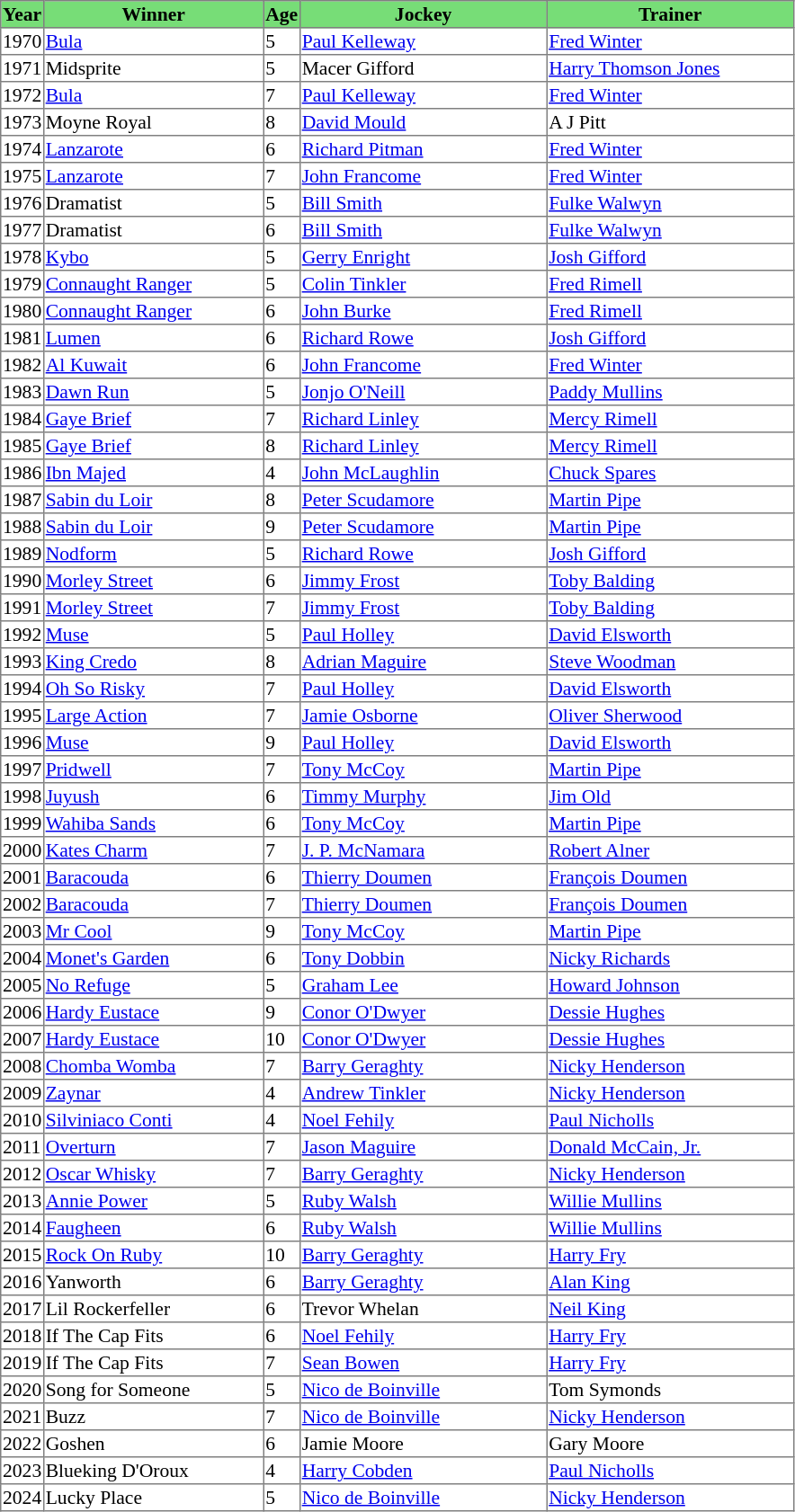<table class = "sortable" | border="1" style="border-collapse: collapse; font-size:90%">
<tr bgcolor="#77dd77" align="center">
<th>Year</th>
<th>Winner</th>
<th>Age</th>
<th>Jockey</th>
<th>Trainer</th>
</tr>
<tr>
<td>1970</td>
<td width=160px><a href='#'>Bula</a></td>
<td>5</td>
<td width=180px><a href='#'>Paul Kelleway</a></td>
<td width=180px><a href='#'>Fred Winter</a></td>
</tr>
<tr>
<td>1971</td>
<td>Midsprite</td>
<td>5</td>
<td>Macer Gifford</td>
<td><a href='#'>Harry Thomson Jones</a></td>
</tr>
<tr>
<td>1972</td>
<td><a href='#'>Bula</a></td>
<td>7</td>
<td><a href='#'>Paul Kelleway</a></td>
<td><a href='#'>Fred Winter</a></td>
</tr>
<tr>
<td>1973</td>
<td>Moyne Royal</td>
<td>8</td>
<td><a href='#'>David Mould</a></td>
<td>A J Pitt</td>
</tr>
<tr>
<td>1974</td>
<td><a href='#'>Lanzarote</a></td>
<td>6</td>
<td><a href='#'>Richard Pitman</a></td>
<td><a href='#'>Fred Winter</a></td>
</tr>
<tr>
<td>1975</td>
<td><a href='#'>Lanzarote</a></td>
<td>7</td>
<td><a href='#'>John Francome</a></td>
<td><a href='#'>Fred Winter</a></td>
</tr>
<tr>
<td>1976</td>
<td>Dramatist</td>
<td>5</td>
<td><a href='#'>Bill Smith</a></td>
<td><a href='#'>Fulke Walwyn</a></td>
</tr>
<tr>
<td>1977</td>
<td>Dramatist</td>
<td>6</td>
<td><a href='#'>Bill Smith</a></td>
<td><a href='#'>Fulke Walwyn</a></td>
</tr>
<tr>
<td>1978</td>
<td><a href='#'>Kybo</a></td>
<td>5</td>
<td><a href='#'>Gerry Enright</a></td>
<td><a href='#'>Josh Gifford</a></td>
</tr>
<tr>
<td>1979</td>
<td><a href='#'>Connaught Ranger</a></td>
<td>5</td>
<td><a href='#'>Colin Tinkler</a></td>
<td><a href='#'>Fred Rimell</a></td>
</tr>
<tr>
<td>1980</td>
<td><a href='#'>Connaught Ranger</a></td>
<td>6</td>
<td><a href='#'>John Burke</a></td>
<td><a href='#'>Fred Rimell</a></td>
</tr>
<tr>
<td>1981</td>
<td><a href='#'>Lumen</a></td>
<td>6</td>
<td><a href='#'>Richard Rowe</a></td>
<td><a href='#'>Josh Gifford</a></td>
</tr>
<tr>
<td>1982</td>
<td><a href='#'>Al Kuwait</a></td>
<td>6</td>
<td><a href='#'>John Francome</a></td>
<td><a href='#'>Fred Winter</a></td>
</tr>
<tr>
<td>1983</td>
<td><a href='#'>Dawn Run</a></td>
<td>5</td>
<td><a href='#'>Jonjo O'Neill</a></td>
<td><a href='#'>Paddy Mullins</a></td>
</tr>
<tr>
<td>1984</td>
<td><a href='#'>Gaye Brief</a></td>
<td>7</td>
<td><a href='#'>Richard Linley</a></td>
<td><a href='#'>Mercy Rimell</a></td>
</tr>
<tr>
<td>1985</td>
<td><a href='#'>Gaye Brief</a></td>
<td>8</td>
<td><a href='#'>Richard Linley</a></td>
<td><a href='#'>Mercy Rimell</a></td>
</tr>
<tr>
<td>1986</td>
<td><a href='#'>Ibn Majed</a></td>
<td>4</td>
<td><a href='#'>John McLaughlin</a></td>
<td><a href='#'>Chuck Spares</a></td>
</tr>
<tr>
<td>1987</td>
<td><a href='#'>Sabin du Loir</a></td>
<td>8</td>
<td><a href='#'>Peter Scudamore</a></td>
<td><a href='#'>Martin Pipe</a></td>
</tr>
<tr>
<td>1988</td>
<td><a href='#'>Sabin du Loir</a></td>
<td>9</td>
<td><a href='#'>Peter Scudamore</a></td>
<td><a href='#'>Martin Pipe</a></td>
</tr>
<tr>
<td>1989</td>
<td><a href='#'>Nodform</a></td>
<td>5</td>
<td><a href='#'>Richard Rowe</a></td>
<td><a href='#'>Josh Gifford</a></td>
</tr>
<tr>
<td>1990</td>
<td><a href='#'>Morley Street</a></td>
<td>6</td>
<td><a href='#'>Jimmy Frost</a></td>
<td><a href='#'>Toby Balding</a></td>
</tr>
<tr>
<td>1991</td>
<td><a href='#'>Morley Street</a></td>
<td>7</td>
<td><a href='#'>Jimmy Frost</a></td>
<td><a href='#'>Toby Balding</a></td>
</tr>
<tr>
<td>1992</td>
<td><a href='#'>Muse</a></td>
<td>5</td>
<td><a href='#'>Paul Holley</a></td>
<td><a href='#'>David Elsworth</a></td>
</tr>
<tr>
<td>1993</td>
<td><a href='#'>King Credo</a></td>
<td>8</td>
<td><a href='#'>Adrian Maguire</a></td>
<td><a href='#'>Steve Woodman</a></td>
</tr>
<tr>
<td>1994</td>
<td><a href='#'>Oh So Risky</a></td>
<td>7</td>
<td><a href='#'>Paul Holley</a></td>
<td><a href='#'>David Elsworth</a></td>
</tr>
<tr>
<td>1995</td>
<td><a href='#'>Large Action</a></td>
<td>7</td>
<td><a href='#'>Jamie Osborne</a></td>
<td><a href='#'>Oliver Sherwood</a></td>
</tr>
<tr>
<td>1996</td>
<td><a href='#'>Muse</a></td>
<td>9</td>
<td><a href='#'>Paul Holley</a></td>
<td><a href='#'>David Elsworth</a></td>
</tr>
<tr>
<td>1997</td>
<td><a href='#'>Pridwell</a></td>
<td>7</td>
<td><a href='#'>Tony McCoy</a></td>
<td><a href='#'>Martin Pipe</a></td>
</tr>
<tr>
<td>1998</td>
<td><a href='#'>Juyush</a></td>
<td>6</td>
<td><a href='#'>Timmy Murphy</a></td>
<td><a href='#'>Jim Old</a></td>
</tr>
<tr>
<td>1999</td>
<td><a href='#'>Wahiba Sands</a></td>
<td>6</td>
<td><a href='#'>Tony McCoy</a></td>
<td><a href='#'>Martin Pipe</a></td>
</tr>
<tr>
<td>2000</td>
<td><a href='#'>Kates Charm</a></td>
<td>7</td>
<td><a href='#'>J. P. McNamara</a></td>
<td><a href='#'>Robert Alner</a></td>
</tr>
<tr>
<td>2001</td>
<td><a href='#'>Baracouda</a></td>
<td>6</td>
<td><a href='#'>Thierry Doumen</a></td>
<td><a href='#'>François Doumen</a></td>
</tr>
<tr>
<td>2002</td>
<td><a href='#'>Baracouda</a></td>
<td>7</td>
<td><a href='#'>Thierry Doumen</a></td>
<td><a href='#'>François Doumen</a></td>
</tr>
<tr>
<td>2003</td>
<td><a href='#'>Mr Cool</a></td>
<td>9</td>
<td><a href='#'>Tony McCoy</a></td>
<td><a href='#'>Martin Pipe</a></td>
</tr>
<tr>
<td>2004</td>
<td><a href='#'>Monet's Garden</a> </td>
<td>6</td>
<td><a href='#'>Tony Dobbin</a></td>
<td><a href='#'>Nicky Richards</a></td>
</tr>
<tr>
<td>2005</td>
<td><a href='#'>No Refuge</a> </td>
<td>5</td>
<td><a href='#'>Graham Lee</a></td>
<td><a href='#'>Howard Johnson</a></td>
</tr>
<tr>
<td>2006</td>
<td><a href='#'>Hardy Eustace</a></td>
<td>9</td>
<td><a href='#'>Conor O'Dwyer</a></td>
<td><a href='#'>Dessie Hughes</a></td>
</tr>
<tr>
<td>2007</td>
<td><a href='#'>Hardy Eustace</a></td>
<td>10</td>
<td><a href='#'>Conor O'Dwyer</a></td>
<td><a href='#'>Dessie Hughes</a></td>
</tr>
<tr>
<td>2008</td>
<td><a href='#'>Chomba Womba</a></td>
<td>7</td>
<td><a href='#'>Barry Geraghty</a></td>
<td><a href='#'>Nicky Henderson</a></td>
</tr>
<tr>
<td>2009</td>
<td><a href='#'>Zaynar</a></td>
<td>4</td>
<td><a href='#'>Andrew Tinkler</a></td>
<td><a href='#'>Nicky Henderson</a></td>
</tr>
<tr>
<td>2010</td>
<td><a href='#'>Silviniaco Conti</a></td>
<td>4</td>
<td><a href='#'>Noel Fehily</a></td>
<td><a href='#'>Paul Nicholls</a></td>
</tr>
<tr>
<td>2011</td>
<td><a href='#'>Overturn</a></td>
<td>7</td>
<td><a href='#'>Jason Maguire</a></td>
<td><a href='#'>Donald McCain, Jr.</a></td>
</tr>
<tr>
<td>2012</td>
<td><a href='#'>Oscar Whisky</a></td>
<td>7</td>
<td><a href='#'>Barry Geraghty</a></td>
<td><a href='#'>Nicky Henderson</a></td>
</tr>
<tr>
<td>2013</td>
<td><a href='#'>Annie Power</a></td>
<td>5</td>
<td><a href='#'>Ruby Walsh</a></td>
<td><a href='#'>Willie Mullins</a></td>
</tr>
<tr>
<td>2014</td>
<td><a href='#'>Faugheen</a></td>
<td>6</td>
<td><a href='#'>Ruby Walsh</a></td>
<td><a href='#'>Willie Mullins</a></td>
</tr>
<tr>
<td>2015</td>
<td><a href='#'>Rock On Ruby</a></td>
<td>10</td>
<td><a href='#'>Barry Geraghty</a></td>
<td><a href='#'>Harry Fry</a></td>
</tr>
<tr>
<td>2016</td>
<td>Yanworth</td>
<td>6</td>
<td><a href='#'>Barry Geraghty</a></td>
<td><a href='#'>Alan King</a></td>
</tr>
<tr>
<td>2017</td>
<td>Lil Rockerfeller</td>
<td>6</td>
<td>Trevor Whelan</td>
<td><a href='#'>Neil King</a></td>
</tr>
<tr>
<td>2018</td>
<td>If The Cap Fits</td>
<td>6</td>
<td><a href='#'>Noel Fehily</a></td>
<td><a href='#'>Harry Fry</a></td>
</tr>
<tr>
<td>2019</td>
<td>If The Cap Fits</td>
<td>7</td>
<td><a href='#'>Sean Bowen</a></td>
<td><a href='#'>Harry Fry</a></td>
</tr>
<tr>
<td>2020</td>
<td>Song for Someone</td>
<td>5</td>
<td><a href='#'>Nico de Boinville</a></td>
<td>Tom Symonds</td>
</tr>
<tr>
<td>2021</td>
<td>Buzz</td>
<td>7</td>
<td><a href='#'>Nico de Boinville</a></td>
<td><a href='#'>Nicky Henderson</a></td>
</tr>
<tr>
<td>2022</td>
<td>Goshen</td>
<td>6</td>
<td>Jamie Moore</td>
<td>Gary Moore</td>
</tr>
<tr>
<td>2023</td>
<td>Blueking D'Oroux</td>
<td>4</td>
<td><a href='#'>Harry Cobden</a></td>
<td><a href='#'>Paul Nicholls</a></td>
</tr>
<tr>
<td>2024</td>
<td>Lucky Place</td>
<td>5</td>
<td><a href='#'>Nico de Boinville</a></td>
<td><a href='#'>Nicky Henderson</a></td>
</tr>
</table>
